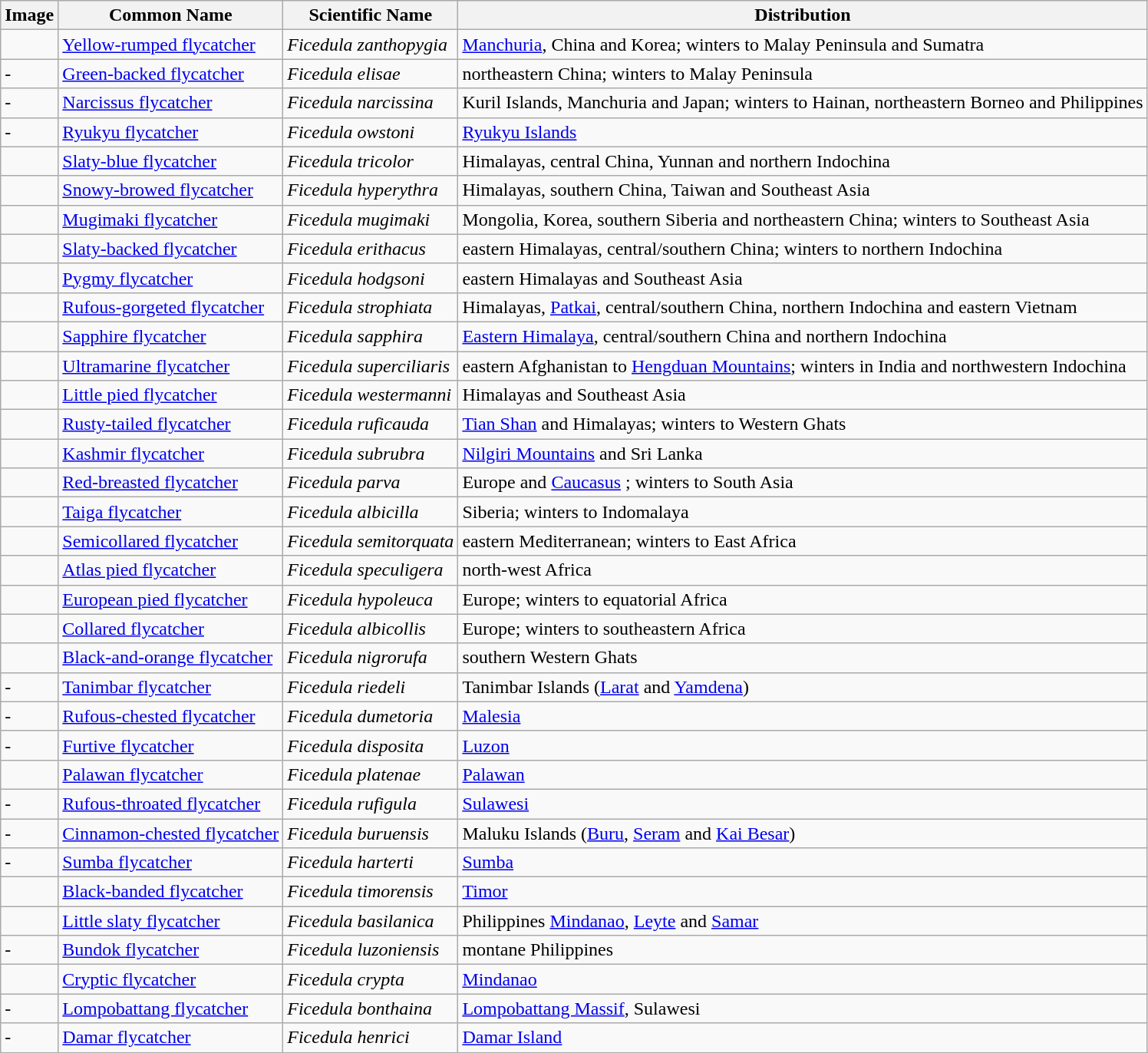<table class="wikitable">
<tr>
<th>Image</th>
<th>Common Name</th>
<th>Scientific Name</th>
<th>Distribution</th>
</tr>
<tr>
<td></td>
<td><a href='#'>Yellow-rumped flycatcher</a></td>
<td><em>Ficedula zanthopygia</em></td>
<td><a href='#'>Manchuria</a>, China and Korea; winters to Malay Peninsula and Sumatra</td>
</tr>
<tr>
<td>-</td>
<td><a href='#'>Green-backed flycatcher</a></td>
<td><em>Ficedula elisae</em></td>
<td>northeastern China; winters to Malay Peninsula</td>
</tr>
<tr>
<td>-</td>
<td><a href='#'>Narcissus flycatcher</a></td>
<td><em>Ficedula narcissina</em></td>
<td>Kuril Islands, Manchuria and Japan; winters to Hainan, northeastern Borneo and Philippines</td>
</tr>
<tr>
<td>-</td>
<td><a href='#'>Ryukyu flycatcher</a></td>
<td><em>Ficedula owstoni</em></td>
<td><a href='#'>Ryukyu Islands</a></td>
</tr>
<tr>
<td></td>
<td><a href='#'>Slaty-blue flycatcher</a></td>
<td><em>Ficedula tricolor</em></td>
<td>Himalayas, central China, Yunnan and northern Indochina</td>
</tr>
<tr>
<td></td>
<td><a href='#'>Snowy-browed flycatcher</a></td>
<td><em>Ficedula hyperythra</em></td>
<td>Himalayas, southern China, Taiwan and Southeast Asia</td>
</tr>
<tr>
<td></td>
<td><a href='#'>Mugimaki flycatcher</a></td>
<td><em>Ficedula mugimaki</em></td>
<td>Mongolia, Korea, southern Siberia and northeastern China; winters to Southeast Asia</td>
</tr>
<tr>
<td></td>
<td><a href='#'>Slaty-backed flycatcher</a></td>
<td><em>Ficedula erithacus</em></td>
<td>eastern Himalayas, central/southern China; winters to northern Indochina</td>
</tr>
<tr>
<td></td>
<td><a href='#'>Pygmy flycatcher</a></td>
<td><em>Ficedula hodgsoni</em></td>
<td>eastern Himalayas and Southeast Asia</td>
</tr>
<tr>
<td></td>
<td><a href='#'>Rufous-gorgeted flycatcher</a></td>
<td><em>Ficedula strophiata</em></td>
<td>Himalayas, <a href='#'>Patkai</a>, central/southern China, northern Indochina and eastern Vietnam</td>
</tr>
<tr>
<td></td>
<td><a href='#'>Sapphire flycatcher</a></td>
<td><em>Ficedula sapphira</em></td>
<td><a href='#'>Eastern Himalaya</a>, central/southern China and northern Indochina</td>
</tr>
<tr>
<td></td>
<td><a href='#'>Ultramarine flycatcher</a></td>
<td><em>Ficedula superciliaris</em></td>
<td>eastern Afghanistan to <a href='#'>Hengduan Mountains</a>; winters in India and northwestern Indochina</td>
</tr>
<tr>
<td></td>
<td><a href='#'>Little pied flycatcher</a></td>
<td><em>Ficedula westermanni</em></td>
<td>Himalayas and Southeast Asia</td>
</tr>
<tr>
<td></td>
<td><a href='#'>Rusty-tailed flycatcher</a></td>
<td><em>Ficedula ruficauda</em></td>
<td><a href='#'>Tian Shan</a> and Himalayas; winters to Western Ghats</td>
</tr>
<tr>
<td></td>
<td><a href='#'>Kashmir flycatcher</a></td>
<td><em>Ficedula subrubra</em></td>
<td><a href='#'>Nilgiri Mountains</a> and Sri Lanka</td>
</tr>
<tr>
<td></td>
<td><a href='#'>Red-breasted flycatcher</a></td>
<td><em>Ficedula parva</em></td>
<td>Europe and <a href='#'>Caucasus</a> ; winters to South Asia</td>
</tr>
<tr>
<td></td>
<td><a href='#'>Taiga flycatcher</a></td>
<td><em>Ficedula albicilla</em></td>
<td>Siberia; winters to Indomalaya</td>
</tr>
<tr>
<td></td>
<td><a href='#'>Semicollared flycatcher</a></td>
<td><em>Ficedula semitorquata</em></td>
<td>eastern Mediterranean; winters to East Africa</td>
</tr>
<tr>
<td></td>
<td><a href='#'>Atlas pied flycatcher</a></td>
<td><em>Ficedula speculigera</em></td>
<td>north-west Africa</td>
</tr>
<tr>
<td></td>
<td><a href='#'>European pied flycatcher</a></td>
<td><em>Ficedula hypoleuca</em></td>
<td>Europe; winters to equatorial Africa</td>
</tr>
<tr>
<td></td>
<td><a href='#'>Collared flycatcher</a></td>
<td><em>Ficedula albicollis</em></td>
<td>Europe; winters to southeastern Africa</td>
</tr>
<tr>
<td></td>
<td><a href='#'>Black-and-orange flycatcher</a></td>
<td><em>Ficedula nigrorufa</em></td>
<td>southern Western Ghats</td>
</tr>
<tr>
<td>-</td>
<td><a href='#'>Tanimbar flycatcher</a></td>
<td><em>Ficedula riedeli</em></td>
<td>Tanimbar Islands (<a href='#'>Larat</a> and <a href='#'>Yamdena</a>)</td>
</tr>
<tr>
<td>-</td>
<td><a href='#'>Rufous-chested flycatcher</a></td>
<td><em>Ficedula dumetoria</em></td>
<td><a href='#'>Malesia</a></td>
</tr>
<tr>
<td>-</td>
<td><a href='#'>Furtive flycatcher</a></td>
<td><em>Ficedula disposita</em></td>
<td><a href='#'>Luzon</a></td>
</tr>
<tr>
<td></td>
<td><a href='#'>Palawan flycatcher</a></td>
<td><em>Ficedula platenae</em></td>
<td><a href='#'>Palawan</a></td>
</tr>
<tr>
<td>-</td>
<td><a href='#'>Rufous-throated flycatcher</a></td>
<td><em>Ficedula rufigula</em></td>
<td><a href='#'>Sulawesi</a></td>
</tr>
<tr>
<td>-</td>
<td><a href='#'>Cinnamon-chested flycatcher</a></td>
<td><em>Ficedula buruensis</em></td>
<td>Maluku Islands (<a href='#'>Buru</a>, <a href='#'>Seram</a> and <a href='#'>Kai Besar</a>)</td>
</tr>
<tr>
<td>-</td>
<td><a href='#'>Sumba flycatcher</a></td>
<td><em>Ficedula harterti</em></td>
<td><a href='#'>Sumba</a></td>
</tr>
<tr>
<td></td>
<td><a href='#'>Black-banded flycatcher</a></td>
<td><em>Ficedula timorensis</em></td>
<td><a href='#'>Timor</a></td>
</tr>
<tr>
<td></td>
<td><a href='#'>Little slaty flycatcher</a></td>
<td><em>Ficedula basilanica</em></td>
<td>Philippines <a href='#'>Mindanao</a>, <a href='#'>Leyte</a> and <a href='#'>Samar</a></td>
</tr>
<tr>
<td>-</td>
<td><a href='#'>Bundok flycatcher</a></td>
<td><em>Ficedula luzoniensis</em></td>
<td>montane Philippines</td>
</tr>
<tr>
<td></td>
<td><a href='#'>Cryptic flycatcher</a></td>
<td><em>Ficedula crypta</em></td>
<td><a href='#'>Mindanao</a></td>
</tr>
<tr>
<td>-</td>
<td><a href='#'>Lompobattang flycatcher</a></td>
<td><em>Ficedula bonthaina</em></td>
<td><a href='#'>Lompobattang Massif</a>, Sulawesi</td>
</tr>
<tr>
<td>-</td>
<td><a href='#'>Damar flycatcher</a></td>
<td><em>Ficedula henrici</em></td>
<td><a href='#'>Damar Island</a></td>
</tr>
<tr>
</tr>
</table>
